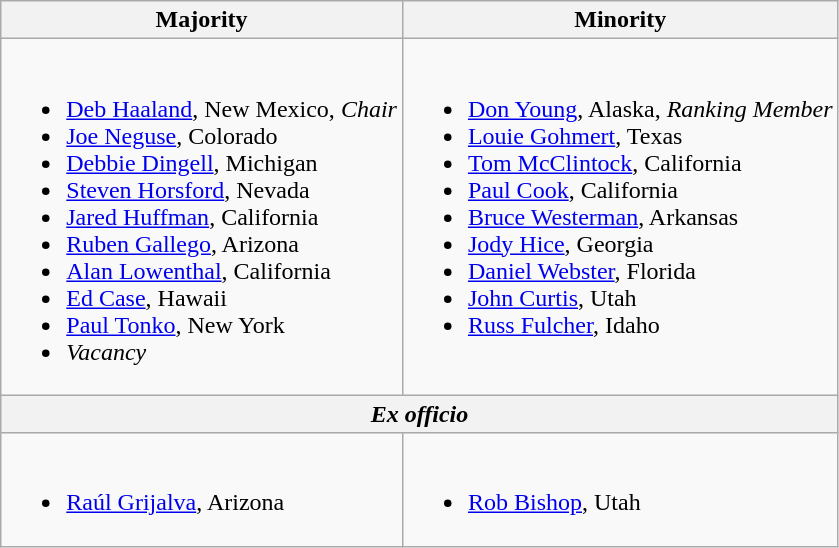<table class=wikitable>
<tr>
<th>Majority</th>
<th>Minority</th>
</tr>
<tr valign=top>
<td><br><ul><li><a href='#'>Deb Haaland</a>, New Mexico, <em>Chair</em></li><li><a href='#'>Joe Neguse</a>, Colorado</li><li><a href='#'>Debbie Dingell</a>, Michigan</li><li><a href='#'>Steven Horsford</a>, Nevada</li><li><a href='#'>Jared Huffman</a>, California</li><li><a href='#'>Ruben Gallego</a>, Arizona</li><li><a href='#'>Alan Lowenthal</a>, California</li><li><a href='#'>Ed Case</a>, Hawaii</li><li><a href='#'>Paul Tonko</a>, New York</li><li><em>Vacancy</em></li></ul></td>
<td><br><ul><li><a href='#'>Don Young</a>, Alaska, <em>Ranking Member</em></li><li><a href='#'>Louie Gohmert</a>, Texas</li><li><a href='#'>Tom McClintock</a>, California</li><li><a href='#'>Paul Cook</a>, California</li><li><a href='#'>Bruce Westerman</a>, Arkansas</li><li><a href='#'>Jody Hice</a>, Georgia</li><li><a href='#'>Daniel Webster</a>, Florida</li><li><a href='#'>John Curtis</a>, Utah</li><li><a href='#'>Russ Fulcher</a>, Idaho</li></ul></td>
</tr>
<tr>
<th colspan=2><em>Ex officio</em></th>
</tr>
<tr>
<td><br><ul><li><a href='#'>Raúl Grijalva</a>, Arizona</li></ul></td>
<td><br><ul><li><a href='#'>Rob Bishop</a>, Utah</li></ul></td>
</tr>
</table>
